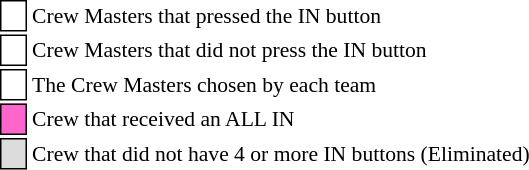<table class="toccolours" style="font-size: 90%; white-space: nowrap;">
<tr>
<td style="background:white; border:1px solid black;"> <strong></strong> </td>
<td>Crew Masters that pressed the IN button</td>
</tr>
<tr>
<td style="background:white; border:1px solid black;"> <strong></strong> </td>
<td>Crew Masters that did not press the IN button</td>
</tr>
<tr>
<td style="background:white; border:1px solid black;"> <strong></strong> </td>
<td>The Crew Masters chosen by each team </td>
</tr>
<tr>
<td style="background:#FF66CC; border:1px solid black;">    </td>
<td>Crew that received an ALL IN</td>
</tr>
<tr>
<td style="background:#dcdcdc; border:1px solid black;">    </td>
<td>Crew that did not have 4 or more IN buttons (Eliminated)</td>
</tr>
<tr>
</tr>
</table>
